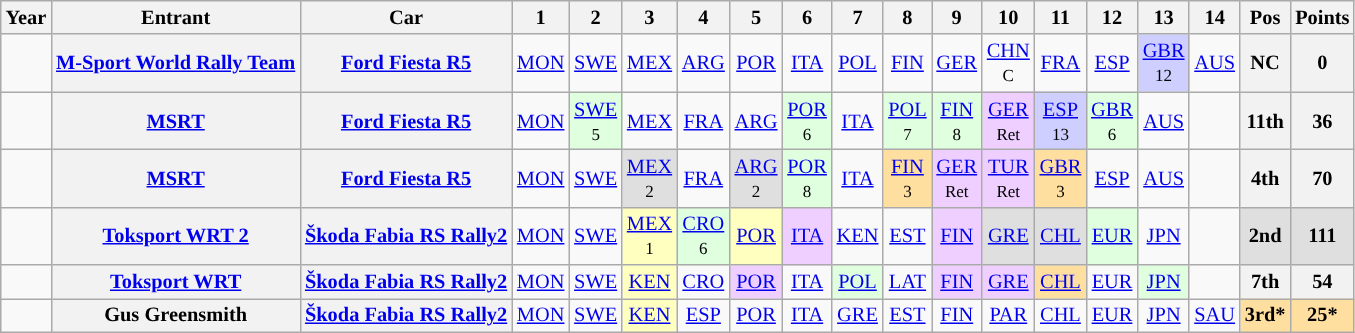<table class="wikitable" style="text-align:center; font-size:85%;">
<tr>
<th>Year</th>
<th>Entrant</th>
<th>Car</th>
<th>1</th>
<th>2</th>
<th>3</th>
<th>4</th>
<th>5</th>
<th>6</th>
<th>7</th>
<th>8</th>
<th>9</th>
<th>10</th>
<th>11</th>
<th>12</th>
<th>13</th>
<th>14</th>
<th>Pos</th>
<th>Points</th>
</tr>
<tr>
<td></td>
<th nowrap><a href='#'>M-Sport World Rally Team</a></th>
<th nowrap><a href='#'>Ford Fiesta R5</a></th>
<td><a href='#'>MON</a></td>
<td><a href='#'>SWE</a></td>
<td><a href='#'>MEX</a></td>
<td><a href='#'>ARG</a></td>
<td><a href='#'>POR</a></td>
<td><a href='#'>ITA</a></td>
<td><a href='#'>POL</a></td>
<td><a href='#'>FIN</a></td>
<td><a href='#'>GER</a></td>
<td><a href='#'>CHN</a><br><small>C</small></td>
<td><a href='#'>FRA</a></td>
<td><a href='#'>ESP</a></td>
<td style="background:#CFCFFF;"><a href='#'>GBR</a><br><small>12</small></td>
<td><a href='#'>AUS</a></td>
<th>NC</th>
<th>0</th>
</tr>
<tr>
<td></td>
<th nowrap><a href='#'>MSRT</a></th>
<th nowrap><a href='#'>Ford Fiesta R5</a></th>
<td><a href='#'>MON</a></td>
<td style="background:#DFFFDF;"><a href='#'>SWE</a><br><small>5</small></td>
<td><a href='#'>MEX</a></td>
<td><a href='#'>FRA</a></td>
<td><a href='#'>ARG</a></td>
<td style="background:#DFFFDF;"><a href='#'>POR</a><br><small>6</small></td>
<td><a href='#'>ITA</a></td>
<td style="background:#DFFFDF;"><a href='#'>POL</a><br><small>7</small></td>
<td style="background:#DFFFDF;"><a href='#'>FIN</a><br><small>8</small></td>
<td style="background:#EFCFFF;"><a href='#'>GER</a><br><small>Ret</small></td>
<td style="background:#CFCFFF;"><a href='#'>ESP</a><br><small>13</small></td>
<td style="background:#DFFFDF;"><a href='#'>GBR</a><br><small>6</small></td>
<td><a href='#'>AUS</a></td>
<td></td>
<th>11th</th>
<th>36</th>
</tr>
<tr>
<td></td>
<th nowrap><a href='#'>MSRT</a></th>
<th nowrap><a href='#'>Ford Fiesta R5</a></th>
<td><a href='#'>MON</a></td>
<td><a href='#'>SWE</a></td>
<td style="background:#DFDFDF;"><a href='#'>MEX</a><br><small>2</small></td>
<td><a href='#'>FRA</a></td>
<td style="background:#DFDFDF;"><a href='#'>ARG</a><br><small>2</small></td>
<td style="background:#DFFFDF;"><a href='#'>POR</a><br><small>8</small></td>
<td><a href='#'>ITA</a></td>
<td style="background:#FFDF9F;"><a href='#'>FIN</a><br><small>3</small></td>
<td style="background:#EFCFFF;"><a href='#'>GER</a><br><small>Ret</small></td>
<td style="background:#EFCFFF;"><a href='#'>TUR</a><br><small>Ret</small></td>
<td style="background:#FFDF9F;"><a href='#'>GBR</a><br><small>3</small></td>
<td><a href='#'>ESP</a></td>
<td><a href='#'>AUS</a></td>
<td></td>
<th>4th</th>
<th>70</th>
</tr>
<tr>
<td></td>
<th nowrap><a href='#'>Toksport WRT 2</a></th>
<th nowrap><a href='#'>Škoda Fabia RS Rally2</a></th>
<td><a href='#'>MON</a></td>
<td><a href='#'>SWE</a></td>
<td style="background:#FFFFBF;"><a href='#'>MEX</a><br><small>1</small></td>
<td style="background:#DFFFDF;"><a href='#'>CRO</a><br><small>6</small></td>
<td style="background:#FFFFBF;"><a href='#'>POR</a><br></td>
<td style="background:#EFCFFF;"><a href='#'>ITA</a><br></td>
<td><a href='#'>KEN</a></td>
<td><a href='#'>EST</a></td>
<td style="background:#EFCFFF;"><a href='#'>FIN</a><br></td>
<td style="background:#DFDFDF;"><a href='#'>GRE</a><br></td>
<td style="background:#DFDFDF;"><a href='#'>CHL</a><br></td>
<td style="background:#DFFFDF;"><a href='#'>EUR</a><br></td>
<td><a href='#'>JPN</a></td>
<td></td>
<th style="background:#DFDFDF;">2nd</th>
<th style="background:#DFDFDF;">111</th>
</tr>
<tr>
<td></td>
<th nowrap><a href='#'>Toksport WRT</a></th>
<th nowrap><a href='#'>Škoda Fabia RS Rally2</a></th>
<td><a href='#'>MON</a></td>
<td><a href='#'>SWE</a></td>
<td style="background:#FFFFBF;"><a href='#'>KEN</a><br></td>
<td><a href='#'>CRO</a></td>
<td style="background:#EFCFFF;"><a href='#'>POR</a><br></td>
<td><a href='#'>ITA</a></td>
<td style="background:#DFFFDF;"><a href='#'>POL</a><br></td>
<td><a href='#'>LAT</a></td>
<td style="background:#EFCFFF;"><a href='#'>FIN</a><br></td>
<td style="background:#EFCFFF;"><a href='#'>GRE</a><br></td>
<td style="background:#FFDF9F;"><a href='#'>CHL</a><br></td>
<td><a href='#'>EUR</a></td>
<td style="background:#DFFFDF;"><a href='#'>JPN</a><br></td>
<td></td>
<th>7th</th>
<th>54</th>
</tr>
<tr>
<td></td>
<th nowrap>Gus Greensmith</th>
<th nowrap><a href='#'>Škoda Fabia RS Rally2</a></th>
<td><a href='#'>MON</a></td>
<td><a href='#'>SWE</a></td>
<td style="background:#FFFFBF;"><a href='#'>KEN</a><br></td>
<td><a href='#'>ESP</a></td>
<td><a href='#'>POR</a></td>
<td><a href='#'>ITA</a></td>
<td><a href='#'>GRE</a></td>
<td><a href='#'>EST</a></td>
<td><a href='#'>FIN</a></td>
<td><a href='#'>PAR</a></td>
<td><a href='#'>CHL</a></td>
<td><a href='#'>EUR</a></td>
<td><a href='#'>JPN</a></td>
<td><a href='#'>SAU</a></td>
<th style="background:#FFDF9F;">3rd*</th>
<th style="background:#FFDF9F;">25*</th>
</tr>
</table>
